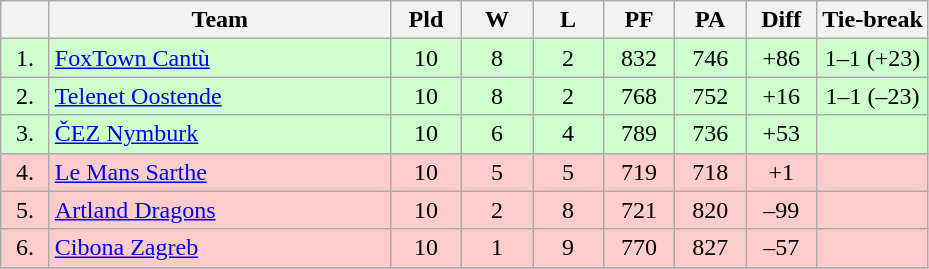<table class="wikitable sortable" style="text-align:center">
<tr>
<th width=25></th>
<th width=220>Team</th>
<th width=40>Pld</th>
<th width=40>W</th>
<th width=40>L</th>
<th width=40>PF</th>
<th width=40>PA</th>
<th width=40>Diff</th>
<th>Tie-break</th>
</tr>
<tr style="background:#ccffcc;">
<td>1.</td>
<td align=left> <a href='#'>FoxTown Cantù</a></td>
<td>10</td>
<td>8</td>
<td>2</td>
<td>832</td>
<td>746</td>
<td>+86</td>
<td>1–1 (+23)</td>
</tr>
<tr style="background:#ccffcc;">
<td>2.</td>
<td align=left> <a href='#'>Telenet Oostende</a></td>
<td>10</td>
<td>8</td>
<td>2</td>
<td>768</td>
<td>752</td>
<td>+16</td>
<td>1–1 (–23)</td>
</tr>
<tr style="background:#ccffcc;">
<td>3.</td>
<td align=left> <a href='#'>ČEZ Nymburk</a></td>
<td>10</td>
<td>6</td>
<td>4</td>
<td>789</td>
<td>736</td>
<td>+53</td>
<td></td>
</tr>
<tr style="background:#ffcccc;">
<td>4.</td>
<td align=left> <a href='#'>Le Mans Sarthe</a></td>
<td>10</td>
<td>5</td>
<td>5</td>
<td>719</td>
<td>718</td>
<td>+1</td>
<td></td>
</tr>
<tr style="background:#ffcccc;">
<td>5.</td>
<td align=left> <a href='#'>Artland Dragons</a></td>
<td>10</td>
<td>2</td>
<td>8</td>
<td>721</td>
<td>820</td>
<td>–99</td>
<td></td>
</tr>
<tr style="background:#ffcccc;">
<td>6.</td>
<td align=left> <a href='#'>Cibona Zagreb</a></td>
<td>10</td>
<td>1</td>
<td>9</td>
<td>770</td>
<td>827</td>
<td>–57</td>
<td></td>
</tr>
<tr>
</tr>
</table>
